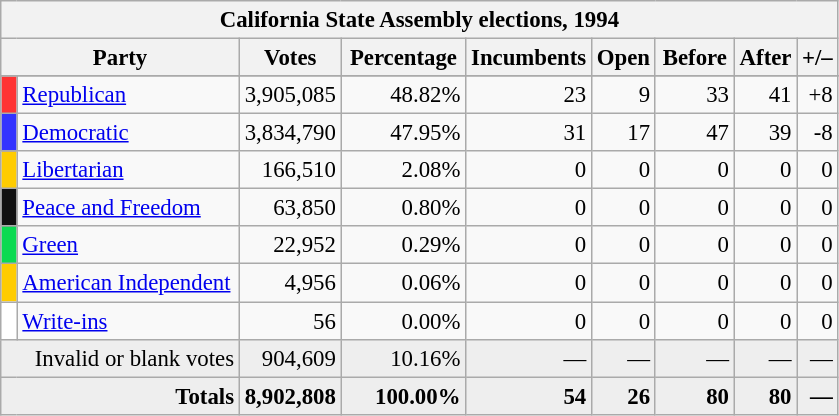<table class="wikitable" style="font-size:95%;">
<tr>
<th colspan="9">California State Assembly elections, 1994</th>
</tr>
<tr>
<th colspan=2 style="width: 10em">Party</th>
<th style="width: 4em">Votes</th>
<th style="width: 5em">Percentage</th>
<th style="width: 5em">Incumbents</th>
<th style="width: 2em">Open</th>
<th style="width: 3em">Before</th>
<th style="width: 2em">After</th>
<th style="width: 1em">+/–</th>
</tr>
<tr>
</tr>
<tr>
<th style="background-color:#FF3333; width: 3px"></th>
<td style="width: 130px"><a href='#'>Republican</a></td>
<td align="right">3,905,085</td>
<td align="right">48.82%</td>
<td align="right">23</td>
<td align="right">9</td>
<td align="right">33</td>
<td align="right">41</td>
<td align="right">+8</td>
</tr>
<tr>
<th style="background-color:#3333FF; width: 3px"></th>
<td style="width: 130px"><a href='#'>Democratic</a></td>
<td align="right">3,834,790</td>
<td align="right">47.95%</td>
<td align="right">31</td>
<td align="right">17</td>
<td align="right">47</td>
<td align="right">39</td>
<td align="right">-8</td>
</tr>
<tr>
<th style="background-color:#FFCC00; width: 3px"></th>
<td style="width: 130px"><a href='#'>Libertarian</a></td>
<td align="right">166,510</td>
<td align="right">2.08%</td>
<td align="right">0</td>
<td align="right">0</td>
<td align="right">0</td>
<td align="right">0</td>
<td align="right">0</td>
</tr>
<tr>
<th style="background-color:#111111; width: 3px"></th>
<td style="width: 130px"><a href='#'>Peace and Freedom</a></td>
<td align="right">63,850</td>
<td align="right">0.80%</td>
<td align="right">0</td>
<td align="right">0</td>
<td align="right">0</td>
<td align="right">0</td>
<td align="right">0</td>
</tr>
<tr>
<th style="background-color:#0BDA51; width: 3px"></th>
<td style="width: 130px"><a href='#'>Green</a></td>
<td align="right">22,952</td>
<td align="right">0.29%</td>
<td align="right">0</td>
<td align="right">0</td>
<td align="right">0</td>
<td align="right">0</td>
<td align="right">0</td>
</tr>
<tr>
<th style="background-color:#FFCC00; width: 3px"></th>
<td style="width: 130px"><a href='#'>American Independent</a></td>
<td align="right">4,956</td>
<td align="right">0.06%</td>
<td align="right">0</td>
<td align="right">0</td>
<td align="right">0</td>
<td align="right">0</td>
<td align="right">0</td>
</tr>
<tr>
<th style="background-color:#FFFFFF; width: 3px"></th>
<td style="width: 130px"><a href='#'>Write-ins</a></td>
<td align="right">56</td>
<td align="right">0.00%</td>
<td align="right">0</td>
<td align="right">0</td>
<td align="right">0</td>
<td align="right">0</td>
<td align="right">0</td>
</tr>
<tr bgcolor="#EEEEEE">
<td colspan="2" align="right">Invalid or blank votes</td>
<td align="right">904,609</td>
<td align="right">10.16%</td>
<td align="right">—</td>
<td align="right">—</td>
<td align="right">—</td>
<td align="right">—</td>
<td align="right">—</td>
</tr>
<tr bgcolor="#EEEEEE">
<td colspan="2" align="right"><strong>Totals</strong></td>
<td align="right"><strong>8,902,808</strong></td>
<td align="right"><strong>100.00%</strong></td>
<td align="right"><strong>54</strong></td>
<td align="right"><strong>26</strong></td>
<td align="right"><strong>80</strong></td>
<td align="right"><strong>80</strong></td>
<td align="right"><strong>—</strong></td>
</tr>
</table>
